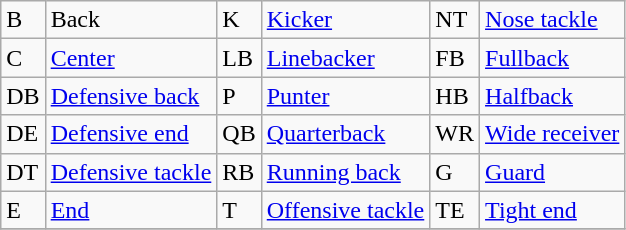<table class="wikitable">
<tr>
<td>B</td>
<td>Back</td>
<td>K</td>
<td><a href='#'>Kicker</a></td>
<td>NT</td>
<td><a href='#'>Nose tackle</a></td>
</tr>
<tr>
<td>C</td>
<td><a href='#'>Center</a></td>
<td>LB</td>
<td><a href='#'>Linebacker</a></td>
<td>FB</td>
<td><a href='#'>Fullback</a></td>
</tr>
<tr>
<td>DB</td>
<td><a href='#'>Defensive back</a></td>
<td>P</td>
<td><a href='#'>Punter</a></td>
<td>HB</td>
<td><a href='#'>Halfback</a></td>
</tr>
<tr>
<td>DE</td>
<td><a href='#'>Defensive end</a></td>
<td>QB</td>
<td><a href='#'>Quarterback</a></td>
<td>WR</td>
<td><a href='#'>Wide receiver</a></td>
</tr>
<tr>
<td>DT</td>
<td><a href='#'>Defensive tackle</a></td>
<td>RB</td>
<td><a href='#'>Running back</a></td>
<td>G</td>
<td><a href='#'>Guard</a></td>
</tr>
<tr>
<td>E</td>
<td><a href='#'>End</a></td>
<td>T</td>
<td><a href='#'>Offensive tackle</a></td>
<td>TE</td>
<td><a href='#'>Tight end</a></td>
</tr>
<tr>
</tr>
</table>
